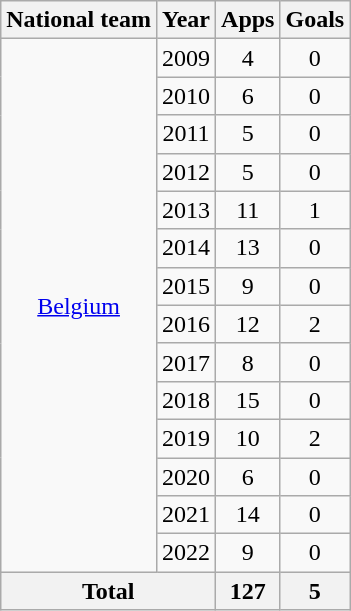<table class="wikitable" style="text-align:center">
<tr>
<th>National team</th>
<th>Year</th>
<th>Apps</th>
<th>Goals</th>
</tr>
<tr>
<td rowspan="14"><a href='#'>Belgium</a></td>
<td>2009</td>
<td>4</td>
<td>0</td>
</tr>
<tr>
<td>2010</td>
<td>6</td>
<td>0</td>
</tr>
<tr>
<td>2011</td>
<td>5</td>
<td>0</td>
</tr>
<tr>
<td>2012</td>
<td>5</td>
<td>0</td>
</tr>
<tr>
<td>2013</td>
<td>11</td>
<td>1</td>
</tr>
<tr>
<td>2014</td>
<td>13</td>
<td>0</td>
</tr>
<tr>
<td>2015</td>
<td>9</td>
<td>0</td>
</tr>
<tr>
<td>2016</td>
<td>12</td>
<td>2</td>
</tr>
<tr>
<td>2017</td>
<td>8</td>
<td>0</td>
</tr>
<tr>
<td>2018</td>
<td>15</td>
<td>0</td>
</tr>
<tr>
<td>2019</td>
<td>10</td>
<td>2</td>
</tr>
<tr>
<td>2020</td>
<td>6</td>
<td>0</td>
</tr>
<tr>
<td>2021</td>
<td>14</td>
<td>0</td>
</tr>
<tr>
<td>2022</td>
<td>9</td>
<td>0</td>
</tr>
<tr>
<th colspan=2>Total</th>
<th>127</th>
<th>5</th>
</tr>
</table>
